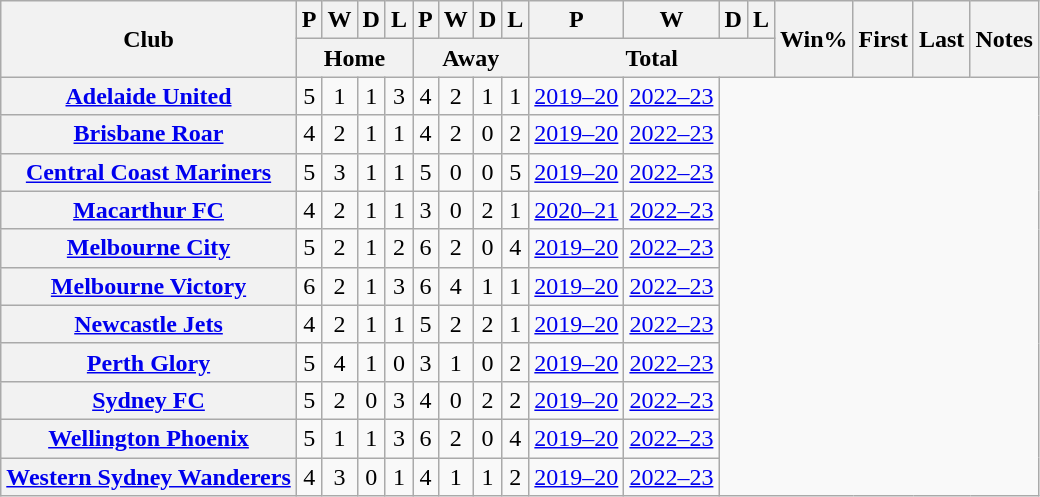<table class="wikitable plainrowheaders sortable" style="text-align:center">
<tr>
<th scope=col rowspan=2>Club</th>
<th scope=col>P</th>
<th scope=col>W</th>
<th scope=col>D</th>
<th scope=col>L</th>
<th scope=col>P</th>
<th scope=col>W</th>
<th scope=col>D</th>
<th scope=col>L</th>
<th scope=col>P</th>
<th scope=col>W</th>
<th scope=col>D</th>
<th scope=col>L</th>
<th rowspan=2 scope=col>Win%</th>
<th rowspan=2 scope=col>First</th>
<th rowspan=2 scope=col>Last</th>
<th class="unsortable" rowspan=2 scope=col>Notes</th>
</tr>
<tr class="unsortable">
<th colspan=4>Home</th>
<th colspan=4>Away</th>
<th colspan=4>Total</th>
</tr>
<tr>
<th scope=row><a href='#'>Adelaide United</a></th>
<td>5</td>
<td>1</td>
<td>1</td>
<td>3</td>
<td>4</td>
<td>2</td>
<td>1</td>
<td>1<br></td>
<td><a href='#'>2019–20</a></td>
<td><a href='#'>2022–23</a></td>
</tr>
<tr>
<th scope=row><a href='#'>Brisbane Roar</a></th>
<td>4</td>
<td>2</td>
<td>1</td>
<td>1</td>
<td>4</td>
<td>2</td>
<td>0</td>
<td>2<br></td>
<td><a href='#'>2019–20</a></td>
<td><a href='#'>2022–23</a></td>
</tr>
<tr>
<th scope=row><a href='#'>Central Coast Mariners</a></th>
<td>5</td>
<td>3</td>
<td>1</td>
<td>1</td>
<td>5</td>
<td>0</td>
<td>0</td>
<td>5<br></td>
<td><a href='#'>2019–20</a></td>
<td><a href='#'>2022–23</a></td>
</tr>
<tr>
<th scope=row><a href='#'>Macarthur FC</a></th>
<td>4</td>
<td>2</td>
<td>1</td>
<td>1</td>
<td>3</td>
<td>0</td>
<td>2</td>
<td>1<br></td>
<td><a href='#'>2020–21</a></td>
<td><a href='#'>2022–23</a></td>
</tr>
<tr>
<th scope=row><a href='#'>Melbourne City</a></th>
<td>5</td>
<td>2</td>
<td>1</td>
<td>2</td>
<td>6</td>
<td>2</td>
<td>0</td>
<td>4<br></td>
<td><a href='#'>2019–20</a></td>
<td><a href='#'>2022–23</a></td>
</tr>
<tr>
<th scope=row><a href='#'>Melbourne Victory</a></th>
<td>6</td>
<td>2</td>
<td>1</td>
<td>3</td>
<td>6</td>
<td>4</td>
<td>1</td>
<td>1<br></td>
<td><a href='#'>2019–20</a></td>
<td><a href='#'>2022–23</a></td>
</tr>
<tr>
<th scope=row><a href='#'>Newcastle Jets</a></th>
<td>4</td>
<td>2</td>
<td>1</td>
<td>1</td>
<td>5</td>
<td>2</td>
<td>2</td>
<td>1<br></td>
<td><a href='#'>2019–20</a></td>
<td><a href='#'>2022–23</a></td>
</tr>
<tr>
<th scope=row><a href='#'>Perth Glory</a></th>
<td>5</td>
<td>4</td>
<td>1</td>
<td>0</td>
<td>3</td>
<td>1</td>
<td>0</td>
<td>2<br></td>
<td><a href='#'>2019–20</a></td>
<td><a href='#'>2022–23</a></td>
</tr>
<tr>
<th scope=row><a href='#'>Sydney FC</a></th>
<td>5</td>
<td>2</td>
<td>0</td>
<td>3</td>
<td>4</td>
<td>0</td>
<td>2</td>
<td>2<br></td>
<td><a href='#'>2019–20</a></td>
<td><a href='#'>2022–23</a></td>
</tr>
<tr>
<th scope=row><a href='#'>Wellington Phoenix</a></th>
<td>5</td>
<td>1</td>
<td>1</td>
<td>3</td>
<td>6</td>
<td>2</td>
<td>0</td>
<td>4<br></td>
<td><a href='#'>2019–20</a></td>
<td><a href='#'>2022–23</a></td>
</tr>
<tr>
<th scope=row><a href='#'>Western Sydney Wanderers</a></th>
<td>4</td>
<td>3</td>
<td>0</td>
<td>1</td>
<td>4</td>
<td>1</td>
<td>1</td>
<td>2<br></td>
<td><a href='#'>2019–20</a></td>
<td><a href='#'>2022–23</a></td>
</tr>
</table>
